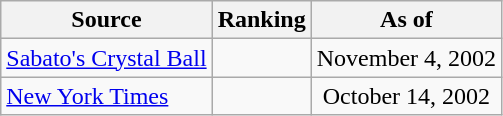<table class="wikitable" style="text-align:center">
<tr>
<th>Source</th>
<th>Ranking</th>
<th>As of</th>
</tr>
<tr>
<td align=left><a href='#'>Sabato's Crystal Ball</a></td>
<td></td>
<td>November 4, 2002</td>
</tr>
<tr>
<td align=left><a href='#'>New York Times</a></td>
<td></td>
<td>October 14, 2002</td>
</tr>
</table>
